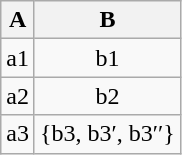<table class="wikitable" border=1 align=center>
<tr>
<th>A</th>
<th>B</th>
</tr>
<tr>
<td align=center>a1</td>
<td align=center>b1</td>
</tr>
<tr>
<td align=center>a2</td>
<td align=center>b2</td>
</tr>
<tr>
<td align=center>a3</td>
<td align=center>{b3, b3′, b3′′}</td>
</tr>
</table>
